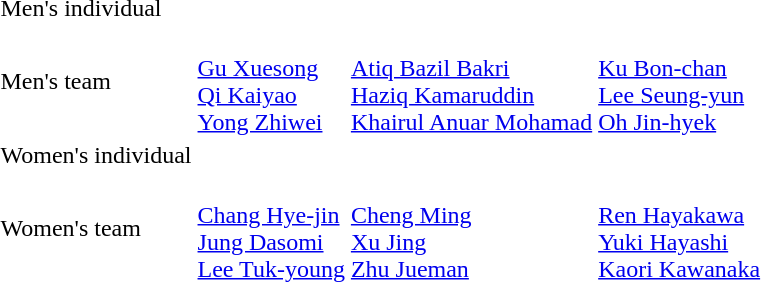<table>
<tr>
<td>Men's individual<br></td>
<td></td>
<td></td>
<td></td>
</tr>
<tr>
<td>Men's team<br></td>
<td><br><a href='#'>Gu Xuesong</a><br><a href='#'>Qi Kaiyao</a><br><a href='#'>Yong Zhiwei</a></td>
<td><br><a href='#'>Atiq Bazil Bakri</a><br><a href='#'>Haziq Kamaruddin</a><br><a href='#'>Khairul Anuar Mohamad</a></td>
<td><br><a href='#'>Ku Bon-chan</a><br><a href='#'>Lee Seung-yun</a><br><a href='#'>Oh Jin-hyek</a></td>
</tr>
<tr>
<td>Women's individual<br></td>
<td></td>
<td></td>
<td></td>
</tr>
<tr>
<td>Women's team<br></td>
<td><br><a href='#'>Chang Hye-jin</a><br><a href='#'>Jung Dasomi</a><br><a href='#'>Lee Tuk-young</a></td>
<td><br><a href='#'>Cheng Ming</a><br><a href='#'>Xu Jing</a><br><a href='#'>Zhu Jueman</a></td>
<td><br><a href='#'>Ren Hayakawa</a><br><a href='#'>Yuki Hayashi</a><br><a href='#'>Kaori Kawanaka</a></td>
</tr>
</table>
